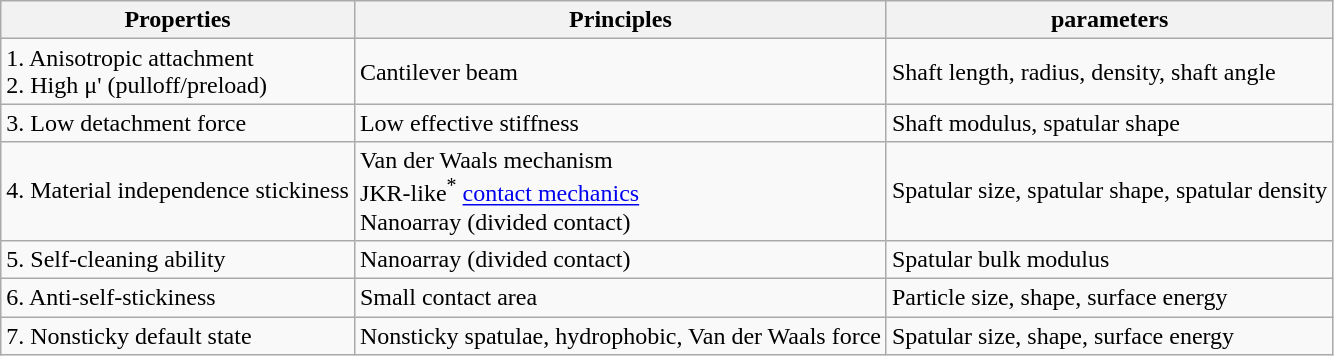<table class="wikitable">
<tr>
<th>Properties</th>
<th>Principles</th>
<th>parameters</th>
</tr>
<tr>
<td>1. Anisotropic attachment<br>2. High μ' (pulloff/preload)</td>
<td>Cantilever beam</td>
<td>Shaft length, radius, density, shaft angle</td>
</tr>
<tr>
<td>3. Low detachment force</td>
<td>Low effective stiffness</td>
<td>Shaft modulus, spatular shape</td>
</tr>
<tr>
<td>4. Material independence stickiness</td>
<td>Van der Waals mechanism<br>JKR-like<sup>*</sup> <a href='#'>contact mechanics</a><br>Nanoarray (divided contact)</td>
<td>Spatular size, spatular shape, spatular density</td>
</tr>
<tr>
<td>5. Self-cleaning ability</td>
<td>Nanoarray (divided contact)</td>
<td>Spatular bulk modulus</td>
</tr>
<tr>
<td>6. Anti-self-stickiness</td>
<td>Small contact area</td>
<td>Particle size, shape, surface energy</td>
</tr>
<tr>
<td>7. Nonsticky default state</td>
<td>Nonsticky spatulae, hydrophobic, Van der Waals force</td>
<td>Spatular size, shape, surface energy</td>
</tr>
</table>
